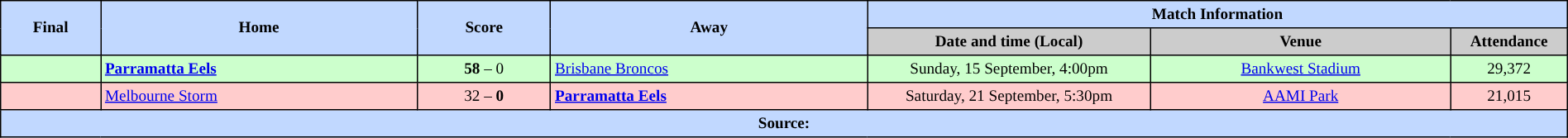<table border="1" cellpadding="3" cellspacing="0" style="border-collapse:collapse; font-size:80%; text-align:center; width:100%;">
<tr style="background:#c1d8ff;">
<th rowspan="2" style="width:6%;">Final</th>
<th rowspan="2" style="width:19%;">Home</th>
<th rowspan="2" style="width:8%;">Score</th>
<th rowspan="2" style="width:19%;">Away</th>
<th colspan=6>Match Information</th>
</tr>
<tr style="background:#ccc;">
<th width=17%>Date and time (Local)</th>
<th width=18%>Venue</th>
<th width=7%>Attendance</th>
</tr>
<tr style="text-align:center; background:#cfc;">
<td></td>
<td style="text-align:left;"> <strong><a href='#'>Parramatta Eels</a></strong></td>
<td><strong>58</strong> – 0</td>
<td style="text-align:left;"> <a href='#'>Brisbane Broncos</a></td>
<td>Sunday, 15 September, 4:00pm</td>
<td><a href='#'>Bankwest Stadium</a></td>
<td>29,372</td>
</tr>
<tr style="text-align:center; background:#fcc">
<td></td>
<td style="text-align:left;"> <a href='#'>Melbourne Storm</a></td>
<td>32 – <strong>0</strong></td>
<td style="text-align:left;"> <strong><a href='#'>Parramatta Eels</a></strong></td>
<td>Saturday, 21 September, 5:30pm</td>
<td><a href='#'>AAMI Park</a></td>
<td>21,015</td>
</tr>
<tr style="background:#c1d8ff;">
<th colspan=12>Source:</th>
</tr>
</table>
